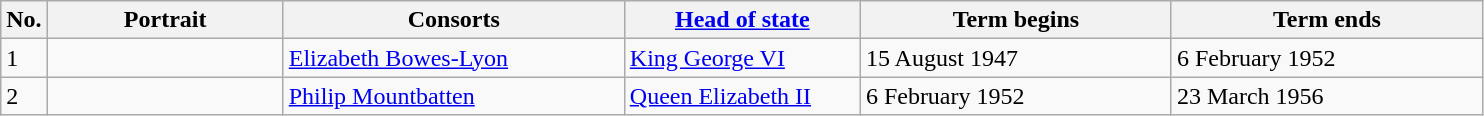<table class="wikitable sortable plainrowheaders">
<tr>
<th scope="col" style="width:10px">No.</th>
<th scope="col" style="width:150px">Portrait</th>
<th scope="col" style="width:220px">Consorts</th>
<th scope="col" style="width:150px"><a href='#'>Head of state</a></th>
<th scope="col" style="width:200px">Term begins</th>
<th scope="col" style="width:200px">Term ends</th>
</tr>
<tr>
<td>1</td>
<td></td>
<td><a href='#'>Elizabeth Bowes-Lyon</a></td>
<td><a href='#'>King George VI</a></td>
<td>15 August 1947</td>
<td>6 February 1952</td>
</tr>
<tr>
<td>2</td>
<td></td>
<td><a href='#'>Philip Mountbatten</a></td>
<td><a href='#'>Queen Elizabeth II</a></td>
<td>6 February 1952</td>
<td>23 March 1956</td>
</tr>
</table>
